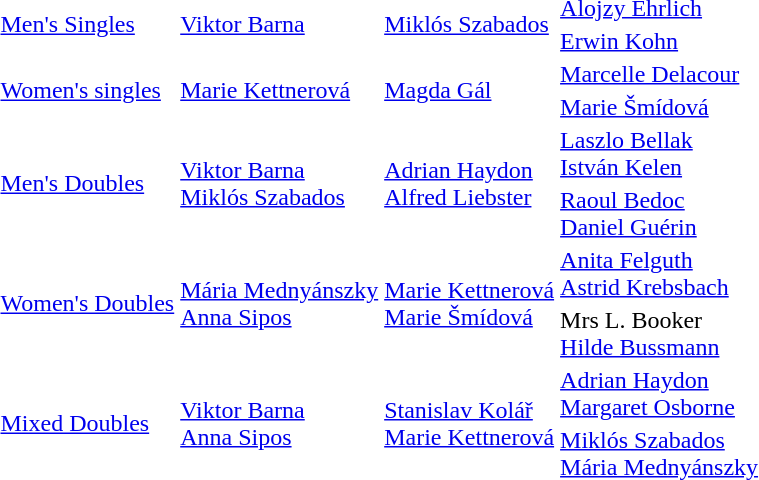<table>
<tr>
<td rowspan=2><a href='#'>Men's Singles</a></td>
<td rowspan=2> <a href='#'>Viktor Barna</a></td>
<td rowspan=2> <a href='#'>Miklós Szabados</a></td>
<td> <a href='#'>Alojzy Ehrlich</a></td>
</tr>
<tr>
<td> <a href='#'>Erwin Kohn</a></td>
</tr>
<tr>
<td rowspan=2><a href='#'>Women's singles</a></td>
<td rowspan=2> <a href='#'>Marie Kettnerová</a></td>
<td rowspan=2> <a href='#'>Magda Gál</a></td>
<td> <a href='#'>Marcelle Delacour</a></td>
</tr>
<tr>
<td> <a href='#'>Marie Šmídová</a></td>
</tr>
<tr>
<td rowspan=2><a href='#'>Men's Doubles</a></td>
<td rowspan=2> <a href='#'>Viktor Barna</a><br> <a href='#'>Miklós Szabados</a></td>
<td rowspan=2> <a href='#'>Adrian Haydon</a><br> <a href='#'>Alfred Liebster</a></td>
<td> <a href='#'>Laszlo Bellak</a><br> <a href='#'>István Kelen</a></td>
</tr>
<tr>
<td> <a href='#'>Raoul Bedoc</a><br> <a href='#'>Daniel Guérin</a></td>
</tr>
<tr>
<td rowspan=2><a href='#'>Women's Doubles</a></td>
<td rowspan=2> <a href='#'>Mária Mednyánszky</a><br> <a href='#'>Anna Sipos</a></td>
<td rowspan=2> <a href='#'>Marie Kettnerová</a><br> <a href='#'>Marie Šmídová</a></td>
<td> <a href='#'>Anita Felguth</a><br> <a href='#'>Astrid Krebsbach</a></td>
</tr>
<tr>
<td> Mrs L. Booker<br> <a href='#'>Hilde Bussmann</a></td>
</tr>
<tr>
<td rowspan=2><a href='#'>Mixed Doubles</a></td>
<td rowspan=2> <a href='#'>Viktor Barna</a><br> <a href='#'>Anna Sipos</a></td>
<td rowspan=2> <a href='#'>Stanislav Kolář</a><br> <a href='#'>Marie Kettnerová</a></td>
<td> <a href='#'>Adrian Haydon</a> <br> <a href='#'>Margaret Osborne</a></td>
</tr>
<tr>
<td> <a href='#'>Miklós Szabados</a><br> <a href='#'>Mária Mednyánszky</a></td>
</tr>
</table>
